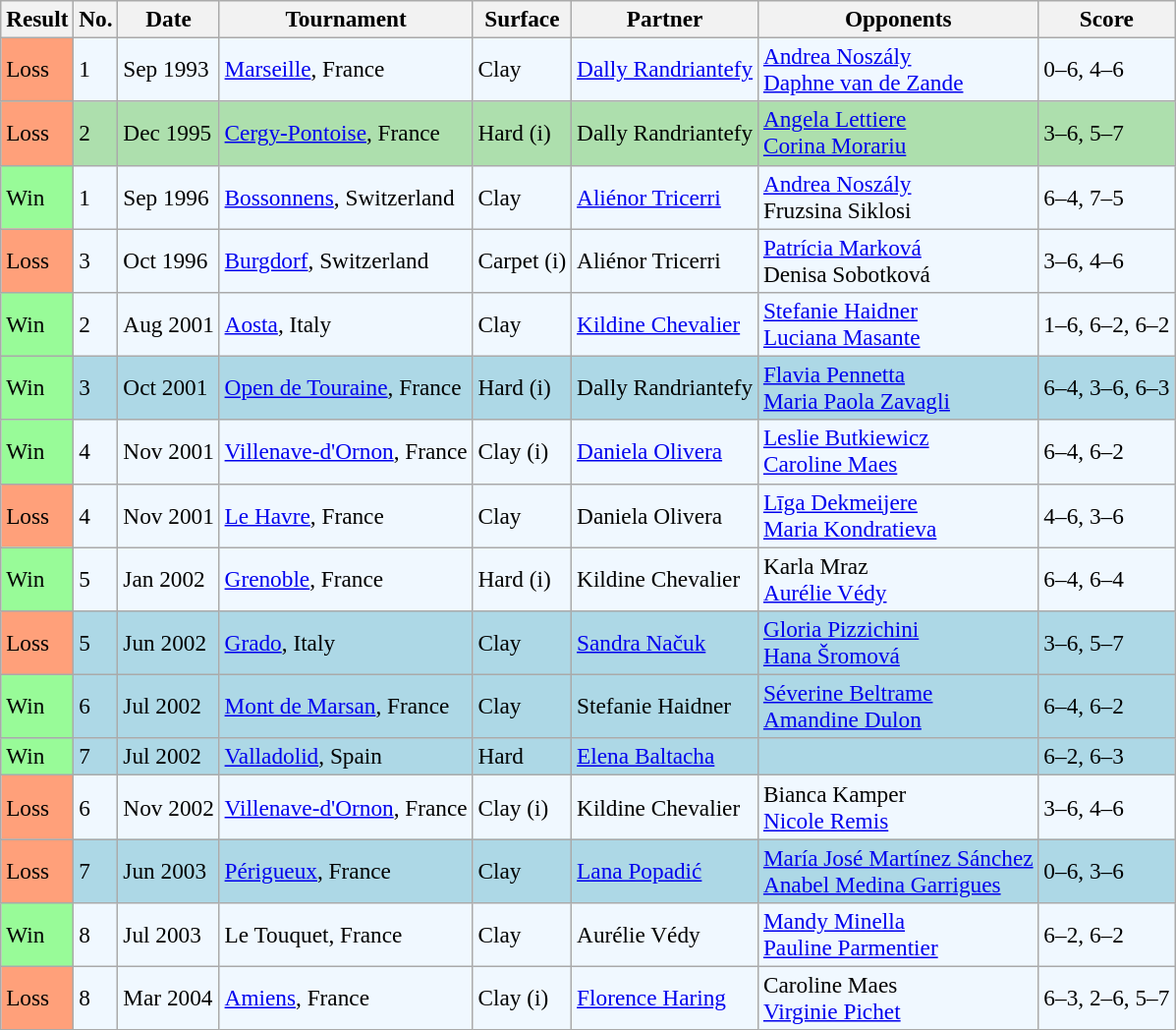<table class="sortable wikitable" style=font-size:97%>
<tr>
<th>Result</th>
<th>No.</th>
<th>Date</th>
<th>Tournament</th>
<th>Surface</th>
<th>Partner</th>
<th>Opponents</th>
<th class="unsortable">Score</th>
</tr>
<tr style="background:#f0f8ff;">
<td style="background:#ffa07a;">Loss</td>
<td>1</td>
<td>Sep 1993</td>
<td><a href='#'>Marseille</a>, France</td>
<td>Clay</td>
<td> <a href='#'>Dally Randriantefy</a></td>
<td> <a href='#'>Andrea Noszály</a> <br>  <a href='#'>Daphne van de Zande</a></td>
<td>0–6, 4–6</td>
</tr>
<tr style="background:#addfad;">
<td style="background:#ffa07a;">Loss</td>
<td>2</td>
<td>Dec 1995</td>
<td><a href='#'>Cergy-Pontoise</a>, France</td>
<td>Hard (i)</td>
<td> Dally Randriantefy</td>
<td> <a href='#'>Angela Lettiere</a> <br>  <a href='#'>Corina Morariu</a></td>
<td>3–6, 5–7</td>
</tr>
<tr style="background:#f0f8ff;">
<td style="background:#98fb98;">Win</td>
<td>1</td>
<td>Sep 1996</td>
<td><a href='#'>Bossonnens</a>, Switzerland</td>
<td>Clay</td>
<td> <a href='#'>Aliénor Tricerri</a></td>
<td> <a href='#'>Andrea Noszály</a> <br>  Fruzsina Siklosi</td>
<td>6–4, 7–5</td>
</tr>
<tr style="background:#f0f8ff;">
<td style="background:#ffa07a;">Loss</td>
<td>3</td>
<td>Oct 1996</td>
<td><a href='#'>Burgdorf</a>, Switzerland</td>
<td>Carpet (i)</td>
<td> Aliénor Tricerri</td>
<td> <a href='#'>Patrícia Marková</a> <br>  Denisa Sobotková</td>
<td>3–6, 4–6</td>
</tr>
<tr style="background:#f0f8ff;">
<td style="background:#98fb98;">Win</td>
<td>2</td>
<td>Aug 2001</td>
<td><a href='#'>Aosta</a>, Italy</td>
<td>Clay</td>
<td> <a href='#'>Kildine Chevalier</a></td>
<td> <a href='#'>Stefanie Haidner</a> <br>  <a href='#'>Luciana Masante</a></td>
<td>1–6, 6–2, 6–2</td>
</tr>
<tr style="background:lightblue;">
<td style="background:#98fb98;">Win</td>
<td>3</td>
<td>Oct 2001</td>
<td><a href='#'>Open de Touraine</a>, France</td>
<td>Hard (i)</td>
<td> Dally Randriantefy</td>
<td> <a href='#'>Flavia Pennetta</a> <br>  <a href='#'>Maria Paola Zavagli</a></td>
<td>6–4, 3–6, 6–3</td>
</tr>
<tr style="background:#f0f8ff;">
<td style="background:#98fb98;">Win</td>
<td>4</td>
<td>Nov 2001</td>
<td><a href='#'>Villenave-d'Ornon</a>, France</td>
<td>Clay (i)</td>
<td> <a href='#'>Daniela Olivera</a></td>
<td> <a href='#'>Leslie Butkiewicz</a> <br>  <a href='#'>Caroline Maes</a></td>
<td>6–4, 6–2</td>
</tr>
<tr style="background:#f0f8ff;">
<td style="background:#ffa07a;">Loss</td>
<td>4</td>
<td>Nov 2001</td>
<td><a href='#'>Le Havre</a>, France</td>
<td>Clay</td>
<td> Daniela Olivera</td>
<td> <a href='#'>Līga Dekmeijere</a> <br>  <a href='#'>Maria Kondratieva</a></td>
<td>4–6, 3–6</td>
</tr>
<tr style="background:#f0f8ff;">
<td style="background:#98fb98;">Win</td>
<td>5</td>
<td>Jan 2002</td>
<td><a href='#'>Grenoble</a>, France</td>
<td>Hard (i)</td>
<td> Kildine Chevalier</td>
<td> Karla Mraz <br>  <a href='#'>Aurélie Védy</a></td>
<td>6–4, 6–4</td>
</tr>
<tr style="background:lightblue;">
<td style="background:#ffa07a;">Loss</td>
<td>5</td>
<td>Jun 2002</td>
<td><a href='#'>Grado</a>, Italy</td>
<td>Clay</td>
<td> <a href='#'>Sandra Načuk</a></td>
<td> <a href='#'>Gloria Pizzichini</a> <br>  <a href='#'>Hana Šromová</a></td>
<td>3–6, 5–7</td>
</tr>
<tr style="background:lightblue;">
<td style="background:#98fb98;">Win</td>
<td>6</td>
<td>Jul 2002</td>
<td><a href='#'>Mont de Marsan</a>, France</td>
<td>Clay</td>
<td> Stefanie Haidner</td>
<td> <a href='#'>Séverine Beltrame</a> <br>  <a href='#'>Amandine Dulon</a></td>
<td>6–4, 6–2</td>
</tr>
<tr style="background:lightblue;">
<td style="background:#98fb98;">Win</td>
<td>7</td>
<td>Jul 2002</td>
<td><a href='#'>Valladolid</a>, Spain</td>
<td>Hard</td>
<td> <a href='#'>Elena Baltacha</a></td>
<td>  <br>  </td>
<td>6–2, 6–3</td>
</tr>
<tr style="background:#f0f8ff;">
<td style="background:#ffa07a;">Loss</td>
<td>6</td>
<td>Nov 2002</td>
<td><a href='#'>Villenave-d'Ornon</a>, France</td>
<td>Clay (i)</td>
<td> Kildine Chevalier</td>
<td> Bianca Kamper <br>  <a href='#'>Nicole Remis</a></td>
<td>3–6, 4–6</td>
</tr>
<tr style="background:lightblue;">
<td style="background:#ffa07a;">Loss</td>
<td>7</td>
<td>Jun 2003</td>
<td><a href='#'>Périgueux</a>, France</td>
<td>Clay</td>
<td> <a href='#'>Lana Popadić</a></td>
<td> <a href='#'>María José Martínez Sánchez</a> <br>  <a href='#'>Anabel Medina Garrigues</a></td>
<td>0–6, 3–6</td>
</tr>
<tr style="background:#f0f8ff;">
<td style="background:#98fb98;">Win</td>
<td>8</td>
<td>Jul 2003</td>
<td>Le Touquet, France</td>
<td>Clay</td>
<td> Aurélie Védy</td>
<td> <a href='#'>Mandy Minella</a> <br>  <a href='#'>Pauline Parmentier</a></td>
<td>6–2, 6–2</td>
</tr>
<tr style="background:#f0f8ff;">
<td style="background:#ffa07a;">Loss</td>
<td>8</td>
<td>Mar 2004</td>
<td><a href='#'>Amiens</a>, France</td>
<td>Clay (i)</td>
<td> <a href='#'>Florence Haring</a></td>
<td> Caroline Maes <br>  <a href='#'>Virginie Pichet</a></td>
<td>6–3, 2–6, 5–7</td>
</tr>
</table>
